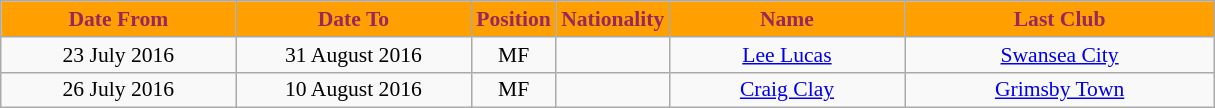<table class="wikitable"  style="text-align:center; font-size:90%; ">
<tr>
<th style="background:#ffa000; color:#98285c; width:150px;">Date From</th>
<th style="background:#ffa000; color:#98285c; width:150px;">Date To</th>
<th style="background:#ffa000; color:#98285c; width:50px;">Position</th>
<th style="background:#ffa000; color:#98285c; width:50px;">Nationality</th>
<th style="background:#ffa000; color:#98285c; width:150px;">Name</th>
<th style="background:#ffa000; color:#98285c; width:200px;">Last Club</th>
</tr>
<tr>
<td>23 July 2016</td>
<td>31 August 2016</td>
<td>MF</td>
<td></td>
<td><a href='#'>Lee Lucas</a></td>
<td><a href='#'>Swansea City</a></td>
</tr>
<tr>
<td>26 July 2016</td>
<td>10 August 2016</td>
<td>MF</td>
<td></td>
<td><a href='#'>Craig Clay</a></td>
<td><a href='#'>Grimsby Town</a></td>
</tr>
</table>
